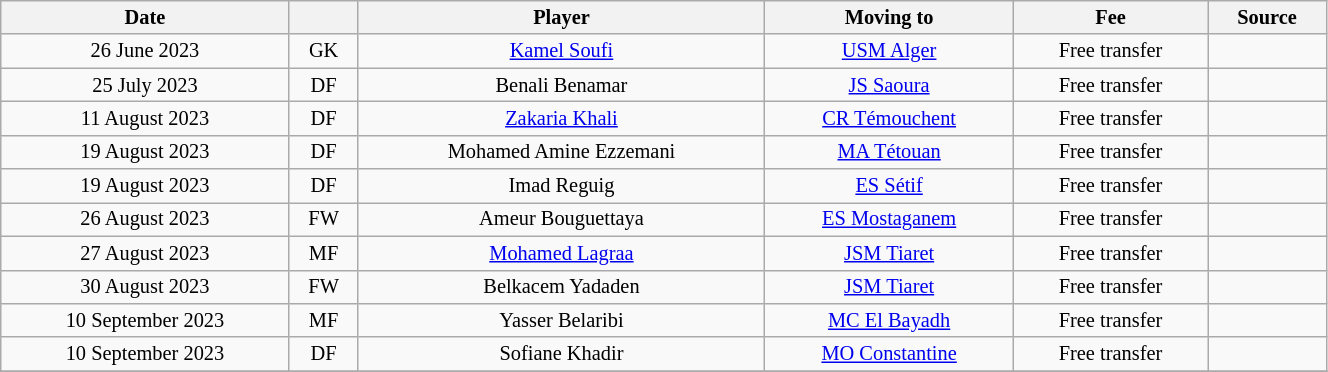<table class="wikitable sortable" style="width:70%; text-align:center; font-size:85%; text-align:centre;">
<tr>
<th>Date</th>
<th></th>
<th>Player</th>
<th>Moving to</th>
<th>Fee</th>
<th>Source</th>
</tr>
<tr>
<td>26 June 2023</td>
<td>GK</td>
<td> <a href='#'>Kamel Soufi</a></td>
<td><a href='#'>USM Alger</a></td>
<td>Free transfer</td>
<td></td>
</tr>
<tr>
<td>25 July 2023</td>
<td>DF</td>
<td> Benali Benamar</td>
<td><a href='#'>JS Saoura</a></td>
<td>Free transfer</td>
<td></td>
</tr>
<tr>
<td>11 August 2023</td>
<td>DF</td>
<td> <a href='#'>Zakaria Khali</a></td>
<td><a href='#'>CR Témouchent</a></td>
<td>Free transfer</td>
<td></td>
</tr>
<tr>
<td>19 August 2023</td>
<td>DF</td>
<td> Mohamed Amine Ezzemani</td>
<td> <a href='#'>MA Tétouan</a></td>
<td>Free transfer</td>
<td></td>
</tr>
<tr>
<td>19 August 2023</td>
<td>DF</td>
<td> Imad Reguig</td>
<td><a href='#'>ES Sétif</a></td>
<td>Free transfer</td>
<td></td>
</tr>
<tr>
<td>26 August 2023</td>
<td>FW</td>
<td> Ameur Bouguettaya</td>
<td><a href='#'>ES Mostaganem</a></td>
<td>Free transfer</td>
<td></td>
</tr>
<tr>
<td>27 August 2023</td>
<td>MF</td>
<td> <a href='#'>Mohamed Lagraa</a></td>
<td><a href='#'>JSM Tiaret</a></td>
<td>Free transfer</td>
<td></td>
</tr>
<tr>
<td>30 August 2023</td>
<td>FW</td>
<td> Belkacem Yadaden</td>
<td><a href='#'>JSM Tiaret</a></td>
<td>Free transfer</td>
<td></td>
</tr>
<tr>
<td>10 September 2023</td>
<td>MF</td>
<td> Yasser Belaribi</td>
<td><a href='#'>MC El Bayadh</a></td>
<td>Free transfer</td>
<td></td>
</tr>
<tr>
<td>10 September 2023</td>
<td>DF</td>
<td> Sofiane Khadir</td>
<td><a href='#'>MO Constantine</a></td>
<td>Free transfer</td>
<td></td>
</tr>
<tr>
</tr>
</table>
